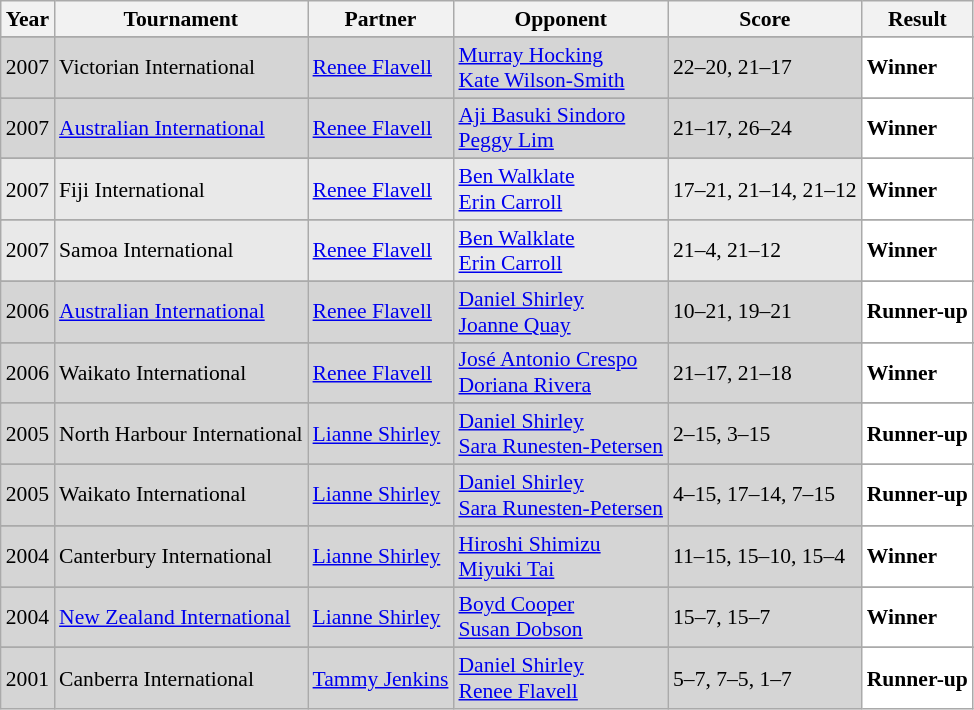<table class="sortable wikitable" style="font-size: 90%;">
<tr>
<th>Year</th>
<th>Tournament</th>
<th>Partner</th>
<th>Opponent</th>
<th>Score</th>
<th>Result</th>
</tr>
<tr>
</tr>
<tr style="background:#D5D5D5">
<td align="center">2007</td>
<td align="left">Victorian International</td>
<td align="left"> <a href='#'>Renee Flavell</a></td>
<td align="left"> <a href='#'>Murray Hocking</a><br> <a href='#'>Kate Wilson-Smith</a></td>
<td align="left">22–20, 21–17</td>
<td style="text-align:left; background:white"> <strong>Winner</strong></td>
</tr>
<tr>
</tr>
<tr style="background:#D5D5D5">
<td align="center">2007</td>
<td align="left"><a href='#'>Australian International</a></td>
<td align="left"> <a href='#'>Renee Flavell</a></td>
<td align="left"> <a href='#'>Aji Basuki Sindoro</a><br> <a href='#'>Peggy Lim</a></td>
<td align="left">21–17, 26–24</td>
<td style="text-align:left; background:white"> <strong>Winner</strong></td>
</tr>
<tr>
</tr>
<tr style="background:#E9E9E9">
<td align="center">2007</td>
<td align="left">Fiji International</td>
<td align="left"> <a href='#'>Renee Flavell</a></td>
<td align="left"> <a href='#'>Ben Walklate</a><br> <a href='#'>Erin Carroll</a></td>
<td align="left">17–21, 21–14, 21–12</td>
<td style="text-align:left; background:white"> <strong>Winner</strong></td>
</tr>
<tr>
</tr>
<tr style="background:#E9E9E9">
<td align="center">2007</td>
<td align="left">Samoa International</td>
<td align="left"> <a href='#'>Renee Flavell</a></td>
<td align="left"> <a href='#'>Ben Walklate</a><br> <a href='#'>Erin Carroll</a></td>
<td align="left">21–4, 21–12</td>
<td style="text-align:left; background:white"> <strong>Winner</strong></td>
</tr>
<tr>
</tr>
<tr style="background:#D5D5D5">
<td align="center">2006</td>
<td align="left"><a href='#'>Australian International</a></td>
<td align="left"> <a href='#'>Renee Flavell</a></td>
<td align="left"> <a href='#'>Daniel Shirley</a><br> <a href='#'>Joanne Quay</a></td>
<td align="left">10–21, 19–21</td>
<td style="text-align:left; background:white"> <strong>Runner-up</strong></td>
</tr>
<tr>
</tr>
<tr style="background:#D5D5D5">
<td align="center">2006</td>
<td align="left">Waikato International</td>
<td align="left"> <a href='#'>Renee Flavell</a></td>
<td align="left"> <a href='#'>José Antonio Crespo</a><br> <a href='#'>Doriana Rivera</a></td>
<td align="left">21–17, 21–18</td>
<td style="text-align:left; background:white"> <strong>Winner</strong></td>
</tr>
<tr>
</tr>
<tr style="background:#D5D5D5">
<td align="center">2005</td>
<td align="left">North Harbour International</td>
<td align="left"> <a href='#'>Lianne Shirley</a></td>
<td align="left"> <a href='#'>Daniel Shirley</a><br> <a href='#'>Sara Runesten-Petersen</a></td>
<td align="left">2–15, 3–15</td>
<td style="text-align:left; background:white"> <strong>Runner-up</strong></td>
</tr>
<tr>
</tr>
<tr style="background:#D5D5D5">
<td align="center">2005</td>
<td align="left">Waikato International</td>
<td align="left"> <a href='#'>Lianne Shirley</a></td>
<td align="left"> <a href='#'>Daniel Shirley</a><br> <a href='#'>Sara Runesten-Petersen</a></td>
<td align="left">4–15, 17–14, 7–15</td>
<td style="text-align:left; background:white"> <strong>Runner-up</strong></td>
</tr>
<tr>
</tr>
<tr style="background:#D5D5D5">
<td align="center">2004</td>
<td align="left">Canterbury International</td>
<td align="left"> <a href='#'>Lianne Shirley</a></td>
<td align="left"> <a href='#'>Hiroshi Shimizu</a><br> <a href='#'>Miyuki Tai</a></td>
<td align="left">11–15, 15–10, 15–4</td>
<td style="text-align:left; background:white"> <strong>Winner</strong></td>
</tr>
<tr>
</tr>
<tr style="background:#D5D5D5">
<td align="center">2004</td>
<td align="left"><a href='#'>New Zealand International</a></td>
<td align="left"> <a href='#'>Lianne Shirley</a></td>
<td align="left"> <a href='#'>Boyd Cooper</a><br> <a href='#'>Susan Dobson</a></td>
<td align="left">15–7, 15–7</td>
<td style="text-align:left; background:white"> <strong>Winner</strong></td>
</tr>
<tr>
</tr>
<tr style="background:#D5D5D5">
<td align="center">2001</td>
<td align="left">Canberra International</td>
<td align="left"> <a href='#'>Tammy Jenkins</a></td>
<td align="left"> <a href='#'>Daniel Shirley</a><br> <a href='#'>Renee Flavell</a></td>
<td align="left">5–7, 7–5, 1–7</td>
<td style="text-align:left; background:white"> <strong>Runner-up</strong></td>
</tr>
</table>
